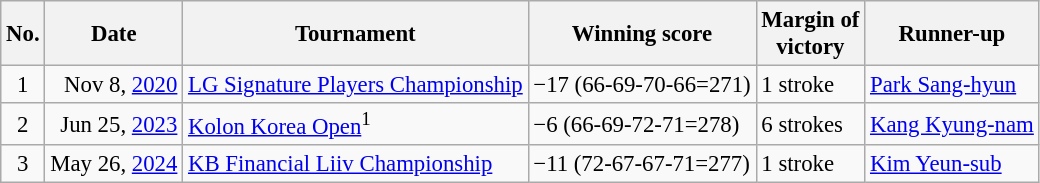<table class="wikitable" style="font-size:95%;">
<tr>
<th>No.</th>
<th>Date</th>
<th>Tournament</th>
<th>Winning score</th>
<th>Margin of<br>victory</th>
<th>Runner-up</th>
</tr>
<tr>
<td align=center>1</td>
<td align=right>Nov 8, <a href='#'>2020</a></td>
<td><a href='#'>LG Signature Players Championship</a></td>
<td>−17 (66-69-70-66=271)</td>
<td>1 stroke</td>
<td> <a href='#'>Park Sang-hyun</a></td>
</tr>
<tr>
<td align=center>2</td>
<td align=right>Jun 25, <a href='#'>2023</a></td>
<td><a href='#'>Kolon Korea Open</a><sup>1</sup></td>
<td>−6 (66-69-72-71=278)</td>
<td>6 strokes</td>
<td> <a href='#'>Kang Kyung-nam</a></td>
</tr>
<tr>
<td align=center>3</td>
<td align=right>May 26, <a href='#'>2024</a></td>
<td><a href='#'>KB Financial Liiv Championship</a></td>
<td>−11 (72-67-67-71=277)</td>
<td>1 stroke</td>
<td> <a href='#'>Kim Yeun-sub</a></td>
</tr>
</table>
